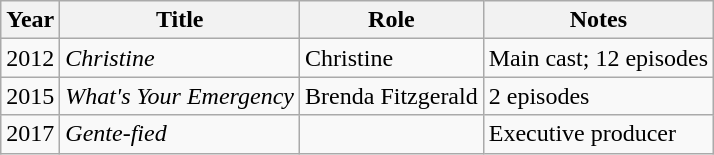<table class="wikitable">
<tr>
<th>Year</th>
<th>Title</th>
<th>Role</th>
<th class="unsortable">Notes</th>
</tr>
<tr>
<td>2012</td>
<td><em>Christine</em></td>
<td>Christine</td>
<td>Main cast; 12 episodes</td>
</tr>
<tr>
<td>2015</td>
<td><em>What's Your Emergency</em></td>
<td>Brenda Fitzgerald</td>
<td>2 episodes</td>
</tr>
<tr>
<td>2017</td>
<td><em>Gente-fied</em></td>
<td></td>
<td>Executive producer</td>
</tr>
</table>
